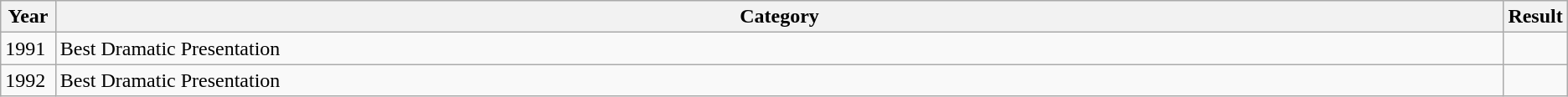<table class="wikitable">
<tr>
<th scope="col" width="3.5%">Year</th>
<th scope="col">Category</th>
<th scope="col" width="3.5%">Result</th>
</tr>
<tr>
<td scope="row">1991</td>
<td>Best Dramatic Presentation</td>
<td></td>
</tr>
<tr>
<td scope="row">1992</td>
<td>Best Dramatic Presentation</td>
<td></td>
</tr>
</table>
